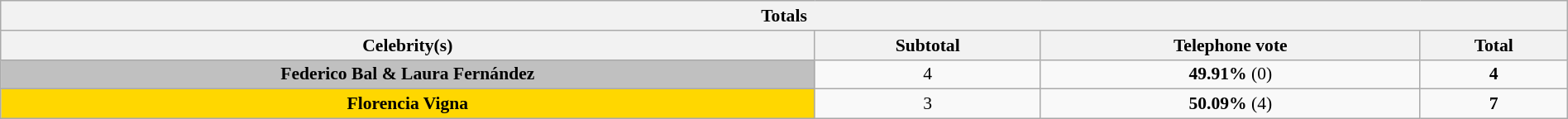<table class="wikitable collapsible collapsed" style="font-size:90%; text-align: center; width: 100%;">
<tr>
<th colspan="11" style="with: 95%;" align=center>Totals</th>
</tr>
<tr>
<th>Celebrity(s)</th>
<th>Subtotal</th>
<th>Telephone vote</th>
<th>Total</th>
</tr>
<tr>
<td bgcolor="silver"><strong>Federico Bal & Laura Fernández</strong></td>
<td>4</td>
<td><strong>49.91%</strong> (0)</td>
<td><strong>4</strong></td>
</tr>
<tr>
<td bgcolor="gold"><strong>Florencia Vigna</strong></td>
<td>3</td>
<td><strong>50.09%</strong> (4)</td>
<td><strong>7</strong></td>
</tr>
</table>
